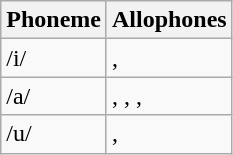<table class="wikitable">
<tr>
<th>Phoneme</th>
<th>Allophones</th>
</tr>
<tr>
<td>/i/</td>
<td>, </td>
</tr>
<tr>
<td>/a/</td>
<td>, , , </td>
</tr>
<tr>
<td>/u/</td>
<td>, </td>
</tr>
</table>
